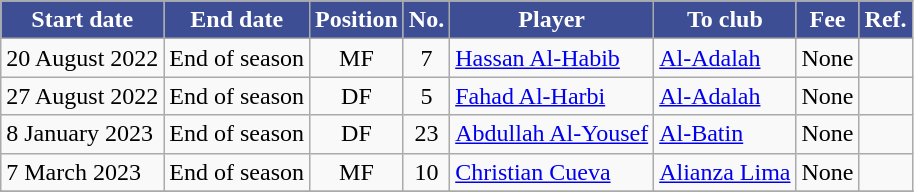<table class="wikitable sortable">
<tr>
<th style="background:#3D4E94; color:#FFFFFF;"><strong>Start date</strong></th>
<th style="background:#3D4E94; color:#FFFFFF;"><strong>End date</strong></th>
<th style="background:#3D4E94; color:#FFFFFF;"><strong>Position</strong></th>
<th style="background:#3D4E94; color:#FFFFFF;"><strong>No.</strong></th>
<th style="background:#3D4E94; color:#FFFFFF;"><strong>Player</strong></th>
<th style="background:#3D4E94; color:#FFFFFF;"><strong>To club</strong></th>
<th style="background:#3D4E94; color:#FFFFFF;"><strong>Fee</strong></th>
<th style="background:#3D4E94; color:#FFFFFF;"><strong>Ref.</strong></th>
</tr>
<tr>
<td>20 August 2022</td>
<td>End of season</td>
<td style="text-align:center;">MF</td>
<td style="text-align:center;">7</td>
<td style="text-align:left;"> <a href='#'>Hassan Al-Habib</a></td>
<td style="text-align:left;"> <a href='#'>Al-Adalah</a></td>
<td>None</td>
<td></td>
</tr>
<tr>
<td>27 August 2022</td>
<td>End of season</td>
<td style="text-align:center;">DF</td>
<td style="text-align:center;">5</td>
<td style="text-align:left;"> <a href='#'>Fahad Al-Harbi</a></td>
<td style="text-align:left;"> <a href='#'>Al-Adalah</a></td>
<td>None</td>
<td></td>
</tr>
<tr>
<td>8 January 2023</td>
<td>End of season</td>
<td style="text-align:center;">DF</td>
<td style="text-align:center;">23</td>
<td style="text-align:left;"> <a href='#'>Abdullah Al-Yousef</a></td>
<td style="text-align:left;"> <a href='#'>Al-Batin</a></td>
<td>None</td>
<td></td>
</tr>
<tr>
<td>7 March 2023</td>
<td>End of season</td>
<td style="text-align:center;">MF</td>
<td style="text-align:center;">10</td>
<td style="text-align:left;"> <a href='#'>Christian Cueva</a></td>
<td style="text-align:left;"> <a href='#'>Alianza Lima</a></td>
<td>None</td>
<td></td>
</tr>
<tr>
</tr>
</table>
